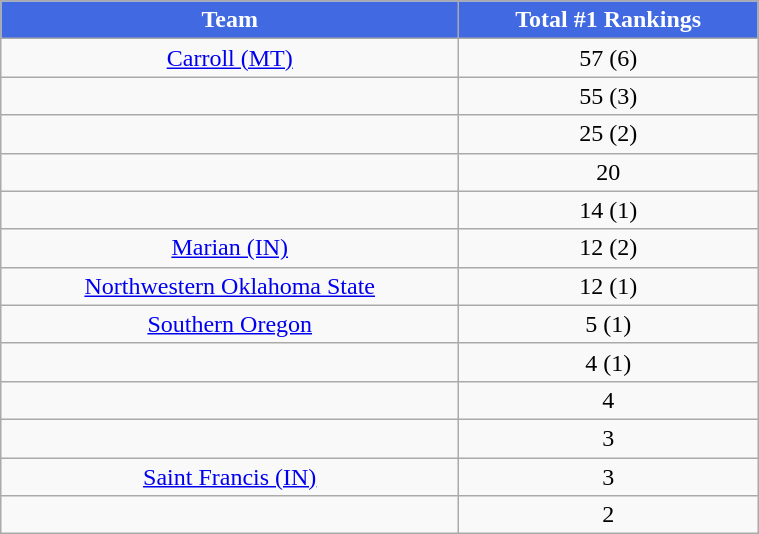<table class="wikitable" style="width:40%;">
<tr>
<th style="background:#4169E1; color:white;">Team</th>
<th style="background:#4169E1; color:white;">Total #1 Rankings</th>
</tr>
<tr style="text-align:center;">
<td><a href='#'>Carroll (MT)</a></td>
<td>57 (6)</td>
</tr>
<tr style="text-align:center;">
<td></td>
<td>55 (3)</td>
</tr>
<tr style="text-align:center;">
<td></td>
<td>25 (2)</td>
</tr>
<tr style="text-align:center;">
<td></td>
<td>20</td>
</tr>
<tr style="text-align:center;">
<td></td>
<td>14 (1)</td>
</tr>
<tr style="text-align:center;">
<td><a href='#'>Marian (IN)</a></td>
<td>12 (2)</td>
</tr>
<tr style="text-align:center;">
<td><a href='#'>Northwestern Oklahoma State</a></td>
<td>12 (1)</td>
</tr>
<tr style="text-align:center;">
<td><a href='#'>Southern Oregon</a></td>
<td>5 (1)</td>
</tr>
<tr style="text-align:center;">
<td></td>
<td>4 (1)</td>
</tr>
<tr style="text-align:center;">
<td></td>
<td>4</td>
</tr>
<tr style="text-align:center;">
<td></td>
<td>3</td>
</tr>
<tr style="text-align:center;">
<td><a href='#'>Saint Francis (IN)</a></td>
<td>3</td>
</tr>
<tr style="text-align:center;">
<td></td>
<td>2</td>
</tr>
</table>
